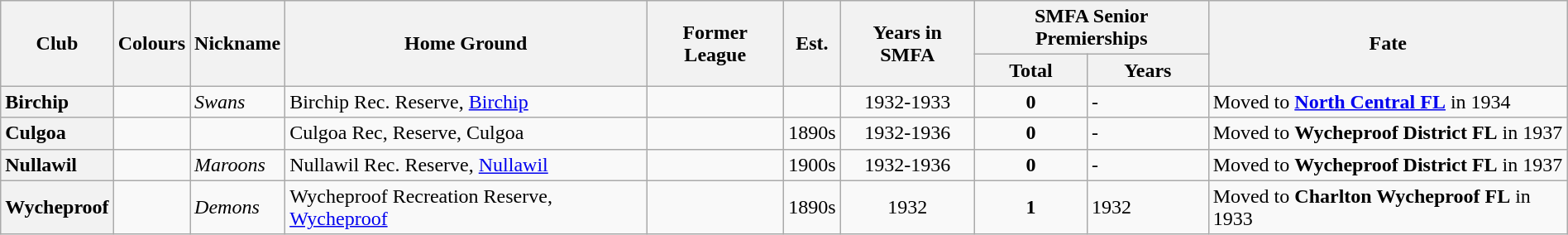<table class="wikitable sortable" style="text-align:center; width:100%">
<tr>
<th rowspan="2">Club</th>
<th rowspan="2">Colours</th>
<th rowspan="2">Nickname</th>
<th rowspan="2">Home Ground</th>
<th rowspan="2">Former League</th>
<th rowspan="2">Est.</th>
<th rowspan="2">Years in SMFA</th>
<th colspan="2">SMFA Senior Premierships</th>
<th rowspan="2">Fate</th>
</tr>
<tr>
<th>Total</th>
<th>Years</th>
</tr>
<tr>
<th style="text-align:left">Birchip</th>
<td></td>
<td align="left"><em>Swans</em></td>
<td align="left">Birchip Rec. Reserve, <a href='#'>Birchip</a></td>
<td></td>
<td></td>
<td>1932-1933</td>
<td><strong>0</strong></td>
<td align="left">-</td>
<td align="left">Moved to <a href='#'><strong>North Central FL</strong></a> in 1934</td>
</tr>
<tr>
<th style="text-align:left">Culgoa</th>
<td></td>
<td></td>
<td align="left">Culgoa Rec, Reserve, Culgoa</td>
<td></td>
<td>1890s</td>
<td>1932-1936</td>
<td><strong>0</strong></td>
<td align="left">-</td>
<td align="left">Moved to <strong>Wycheproof District FL</strong> in 1937</td>
</tr>
<tr>
<th style="text-align:left">Nullawil</th>
<td></td>
<td align="left"><em>Maroons</em></td>
<td align="left">Nullawil Rec. Reserve, <a href='#'>Nullawil</a></td>
<td></td>
<td>1900s</td>
<td>1932-1936</td>
<td><strong>0</strong></td>
<td align="left">-</td>
<td align="left">Moved to <strong>Wycheproof District FL</strong> in 1937</td>
</tr>
<tr>
<th style="text-align:left">Wycheproof</th>
<td></td>
<td align="left"><em>Demons</em></td>
<td align="left">Wycheproof Recreation Reserve, <a href='#'>Wycheproof</a></td>
<td></td>
<td>1890s</td>
<td>1932</td>
<td><strong>1</strong></td>
<td align="left">1932</td>
<td align="left">Moved to <strong>Charlton Wycheproof FL</strong> in 1933</td>
</tr>
</table>
